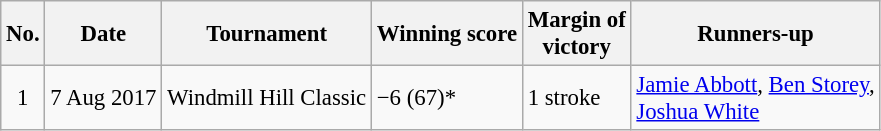<table class="wikitable" style="font-size:95%;">
<tr>
<th>No.</th>
<th>Date</th>
<th>Tournament</th>
<th>Winning score</th>
<th>Margin of<br>victory</th>
<th>Runners-up</th>
</tr>
<tr>
<td align=center>1</td>
<td align=right>7 Aug 2017</td>
<td>Windmill Hill Classic</td>
<td>−6 (67)*</td>
<td>1 stroke</td>
<td> <a href='#'>Jamie Abbott</a>,  <a href='#'>Ben Storey</a>,<br> <a href='#'>Joshua White</a></td>
</tr>
</table>
